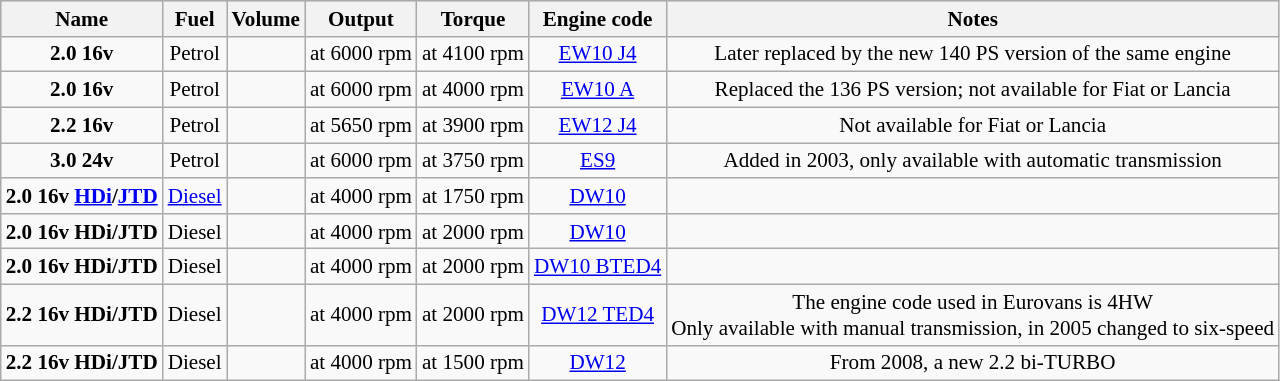<table class="wikitable" style="text-align:center; font-size:88%;">
<tr style="text-align:center; background:#dcdcdc; vertical-align:middle;">
<th>Name</th>
<th>Fuel</th>
<th>Volume</th>
<th>Output</th>
<th>Torque</th>
<th>Engine code</th>
<th>Notes</th>
</tr>
<tr>
<td><strong>2.0 16v</strong></td>
<td>Petrol</td>
<td></td>
<td> at 6000 rpm</td>
<td> at 4100 rpm</td>
<td><a href='#'>EW10 J4</a></td>
<td>Later replaced by the new 140 PS version of the same engine</td>
</tr>
<tr>
<td><strong>2.0 16v</strong></td>
<td>Petrol</td>
<td></td>
<td> at 6000 rpm</td>
<td> at 4000 rpm</td>
<td><a href='#'>EW10 A</a></td>
<td>Replaced the 136 PS version; not available for Fiat or Lancia</td>
</tr>
<tr>
<td><strong>2.2 16v</strong></td>
<td>Petrol</td>
<td></td>
<td> at 5650 rpm</td>
<td> at 3900 rpm</td>
<td><a href='#'>EW12 J4</a></td>
<td>Not available for Fiat or Lancia</td>
</tr>
<tr>
<td><strong>3.0 24v</strong></td>
<td>Petrol</td>
<td></td>
<td> at 6000 rpm</td>
<td> at 3750 rpm</td>
<td><a href='#'>ES9</a></td>
<td>Added in 2003, only available with automatic transmission</td>
</tr>
<tr>
<td><strong>2.0 16v <a href='#'>HDi</a>/<a href='#'>JTD</a></strong></td>
<td><a href='#'>Diesel</a></td>
<td></td>
<td> at 4000 rpm</td>
<td> at 1750 rpm</td>
<td><a href='#'>DW10</a></td>
<td></td>
</tr>
<tr>
<td><strong>2.0 16v HDi/JTD</strong></td>
<td>Diesel</td>
<td></td>
<td> at 4000 rpm</td>
<td> at 2000 rpm</td>
<td><a href='#'>DW10</a></td>
<td></td>
</tr>
<tr>
<td><strong>2.0 16v HDi/JTD</strong></td>
<td>Diesel</td>
<td></td>
<td> at 4000 rpm</td>
<td> at 2000 rpm</td>
<td><a href='#'>DW10 BTED4</a></td>
<td></td>
</tr>
<tr>
<td><strong>2.2 16v HDi/JTD</strong></td>
<td>Diesel</td>
<td></td>
<td> at 4000 rpm</td>
<td> at 2000 rpm</td>
<td><a href='#'>DW12 TED4</a></td>
<td>The engine code used in Eurovans is 4HW<br>Only available with manual transmission, in 2005 changed to six-speed</td>
</tr>
<tr>
<td><strong>2.2 16v HDi/JTD</strong></td>
<td>Diesel</td>
<td></td>
<td> at 4000 rpm</td>
<td> at 1500 rpm</td>
<td><a href='#'>DW12</a></td>
<td>From 2008, a new 2.2 bi-TURBO</td>
</tr>
</table>
